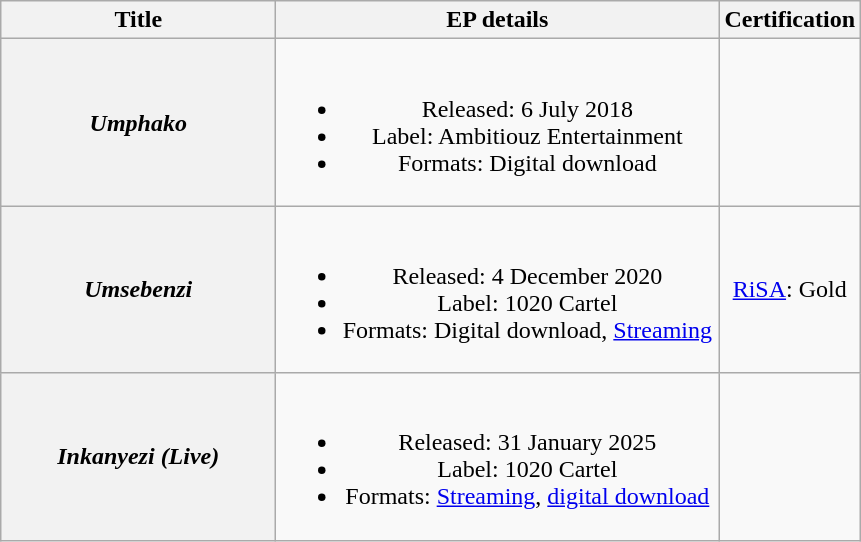<table class="wikitable plainrowheaders" style="text-align:center;">
<tr>
<th scope="col" style="width:11em;">Title</th>
<th scope="col" style="width:18em;">EP details</th>
<th>Certification</th>
</tr>
<tr>
<th scope="row"><div><em>Umphako</em></div></th>
<td><br><ul><li>Released: 6 July 2018</li><li>Label: Ambitiouz Entertainment</li><li>Formats: Digital download</li></ul></td>
<td></td>
</tr>
<tr>
<th scope="row"><div><em>Umsebenzi</em></div></th>
<td><br><ul><li>Released: 4 December 2020</li><li>Label: 1020 Cartel</li><li>Formats: Digital download, <a href='#'>Streaming</a></li></ul></td>
<td><a href='#'>RiSA</a>: Gold</td>
</tr>
<tr>
<th scope="row"><div><em>Inkanyezi (Live)</em></div></th>
<td><br><ul><li>Released: 31 January 2025</li><li>Label: 1020 Cartel</li><li>Formats: <a href='#'>Streaming</a>, <a href='#'>digital download</a></li></ul></td>
<td></td>
</tr>
</table>
